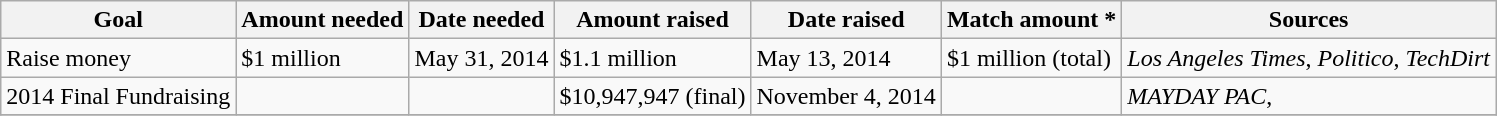<table class="wikitable sortable">
<tr>
<th>Goal</th>
<th>Amount needed</th>
<th>Date needed</th>
<th>Amount raised</th>
<th>Date raised</th>
<th>Match amount *</th>
<th>Sources</th>
</tr>
<tr>
<td>Raise money</td>
<td>$1 million</td>
<td>May 31, 2014</td>
<td>$1.1 million</td>
<td>May 13, 2014</td>
<td>$1 million (total)</td>
<td><em>Los Angeles Times</em>, <em>Politico</em>, <em>TechDirt</em></td>
</tr>
<tr>
<td>2014 Final Fundraising</td>
<td></td>
<td></td>
<td>$10,947,947 (final)</td>
<td>November 4, 2014</td>
<td></td>
<td><em>MAYDAY PAC</em>,</td>
</tr>
<tr>
</tr>
</table>
